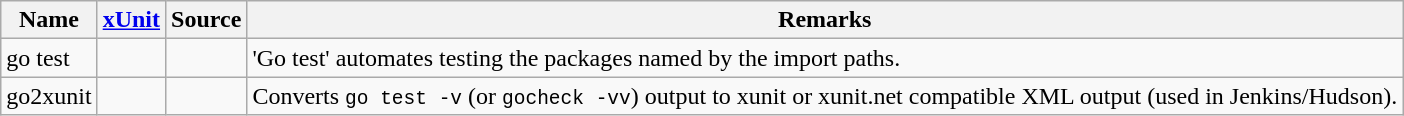<table class="wikitable">
<tr>
<th>Name</th>
<th><a href='#'>xUnit</a></th>
<th>Source</th>
<th>Remarks</th>
</tr>
<tr>
<td>go test</td>
<td></td>
<td></td>
<td>'Go test' automates testing the packages named by the import paths.</td>
</tr>
<tr>
<td>go2xunit</td>
<td></td>
<td></td>
<td>Converts <code>go test -v</code> (or <code>gocheck -vv</code>) output to xunit or xunit.net compatible XML output (used in Jenkins/Hudson).</td>
</tr>
</table>
